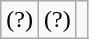<table class="wikitable" style="text-align: center;">
<tr>
<td>(?)<br><strong></strong></td>
<td>(?)<br><strong></strong></td>
<td>    <br><strong></strong></td>
</tr>
</table>
